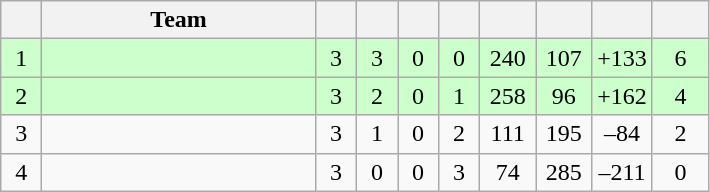<table class=wikitable style=text-align:center>
<tr>
<th width=20 abbr=Position></th>
<th width=175>Team</th>
<th width=20 abbr=Played></th>
<th width=20 abbr=Won></th>
<th width=20 abbr=Drawn></th>
<th width=20 abbr=Lost></th>
<th width=30 abbr=Goal for></th>
<th width=30 abbr=Goal against></th>
<th width=30 abbr=Goal difference></th>
<th width=30 abbr=Points></th>
</tr>
<tr bgcolor=#CCFFCC>
<td>1</td>
<td align=left></td>
<td>3</td>
<td>3</td>
<td>0</td>
<td>0</td>
<td>240</td>
<td>107</td>
<td>+133</td>
<td>6</td>
</tr>
<tr bgcolor=#CCFFCC>
<td>2</td>
<td align=left></td>
<td>3</td>
<td>2</td>
<td>0</td>
<td>1</td>
<td>258</td>
<td>96</td>
<td>+162</td>
<td>4</td>
</tr>
<tr>
<td>3</td>
<td align=left></td>
<td>3</td>
<td>1</td>
<td>0</td>
<td>2</td>
<td>111</td>
<td>195</td>
<td>–84</td>
<td>2</td>
</tr>
<tr>
<td>4</td>
<td align=left></td>
<td>3</td>
<td>0</td>
<td>0</td>
<td>3</td>
<td>74</td>
<td>285</td>
<td>–211</td>
<td>0</td>
</tr>
</table>
